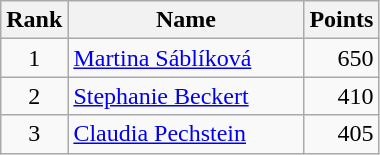<table class="wikitable" border="1">
<tr>
<th width=30>Rank</th>
<th width=150>Name</th>
<th width=25>Points</th>
</tr>
<tr>
<td align=center>1</td>
<td> <a href='#'>Martina Sáblíková</a></td>
<td align=right>650</td>
</tr>
<tr>
<td align=center>2</td>
<td> <a href='#'>Stephanie Beckert</a></td>
<td align=right>410</td>
</tr>
<tr>
<td align=center>3</td>
<td> <a href='#'>Claudia Pechstein</a></td>
<td align=right>405</td>
</tr>
</table>
